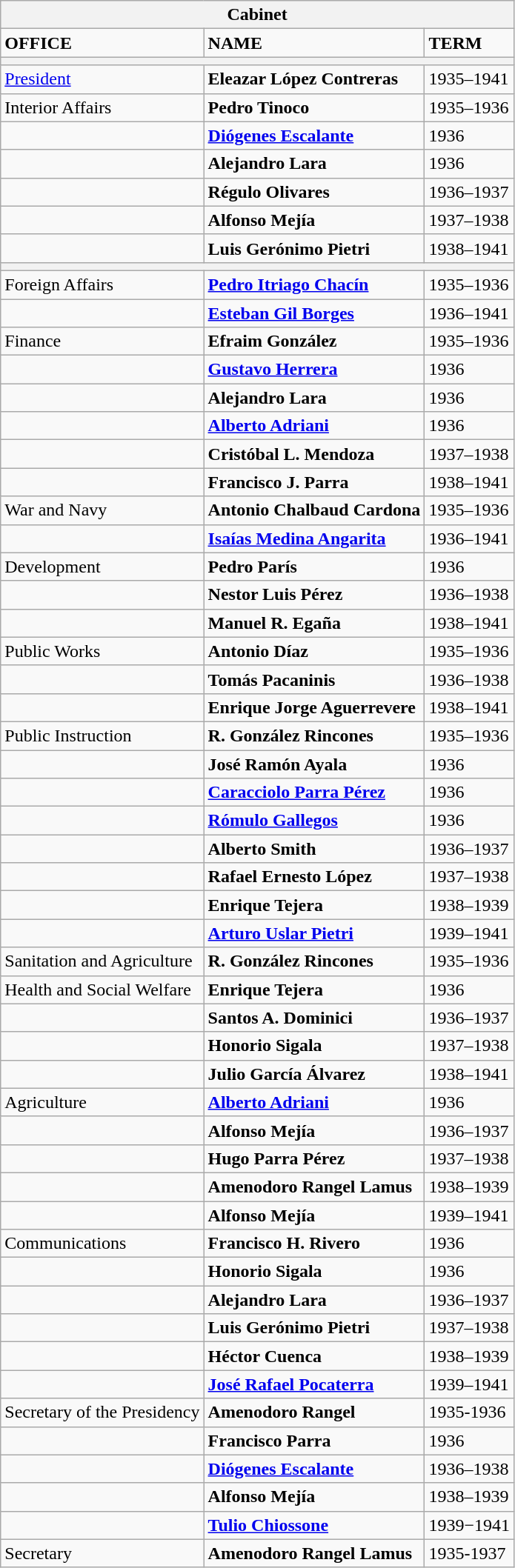<table class="wikitable">
<tr>
<th bgcolor="#dcdcdc" colspan=3>Cabinet</th>
</tr>
<tr>
<td align="left"><strong>OFFICE</strong></td>
<td align="left"><strong>NAME</strong></td>
<td align="left"><strong>TERM</strong></td>
</tr>
<tr>
<th bgcolor="black" colspan=3></th>
</tr>
<tr>
<td align="left"><a href='#'>President</a></td>
<td align="left"><strong>Eleazar López Contreras</strong></td>
<td align="left">1935–1941</td>
</tr>
<tr>
<td align="left">Interior Affairs</td>
<td align="left"><strong>Pedro Tinoco</strong></td>
<td align="left">1935–1936</td>
</tr>
<tr>
<td align="left"> </td>
<td align="left"><strong><a href='#'>Diógenes Escalante</a></strong></td>
<td align="left">1936</td>
</tr>
<tr>
<td align="left"> </td>
<td align="left"><strong>Alejandro Lara</strong></td>
<td align="left">1936</td>
</tr>
<tr>
<td align="left"> </td>
<td align="left"><strong>Régulo Olivares</strong></td>
<td align="left">1936–1937</td>
</tr>
<tr>
<td align="left"> </td>
<td align="left"><strong>Alfonso Mejía</strong></td>
<td align="left">1937–1938</td>
</tr>
<tr>
<td align="left"> </td>
<td align="left"><strong>Luis Gerónimo Pietri</strong></td>
<td align="left">1938–1941</td>
</tr>
<tr>
<th bgcolor="black" colspan=3></th>
</tr>
<tr>
<td align="left">Foreign Affairs</td>
<td align="left"><strong><a href='#'>Pedro Itriago Chacín</a></strong></td>
<td align="left">1935–1936</td>
</tr>
<tr>
<td align="left"> </td>
<td align="left"><strong><a href='#'>Esteban Gil Borges</a></strong></td>
<td align="left">1936–1941</td>
</tr>
<tr>
<td align="left">Finance</td>
<td align="left"><strong>Efraim González</strong></td>
<td align="left">1935–1936</td>
</tr>
<tr>
<td align="left"> </td>
<td align="left"><strong><a href='#'>Gustavo Herrera</a></strong></td>
<td align="left">1936</td>
</tr>
<tr>
<td align="left"> </td>
<td align="left"><strong>Alejandro Lara</strong></td>
<td align="left">1936</td>
</tr>
<tr>
<td align="left"> </td>
<td align="left"><strong><a href='#'>Alberto Adriani</a></strong></td>
<td align="left">1936</td>
</tr>
<tr>
<td align="left"> </td>
<td align="left"><strong>Cristóbal L. Mendoza</strong></td>
<td align="left">1937–1938</td>
</tr>
<tr>
<td align="left"> </td>
<td align="left"><strong>Francisco J. Parra</strong></td>
<td align="left">1938–1941</td>
</tr>
<tr>
<td align="left">War and Navy</td>
<td align="left"><strong>Antonio Chalbaud Cardona</strong></td>
<td align="left">1935–1936</td>
</tr>
<tr>
<td align="left"> </td>
<td align="left"><strong><a href='#'>Isaías Medina Angarita</a></strong></td>
<td align="left">1936–1941</td>
</tr>
<tr>
<td align="left">Development</td>
<td align="left"><strong>Pedro París</strong></td>
<td align="left">1936</td>
</tr>
<tr>
<td align="left"> </td>
<td align="left"><strong>Nestor Luis Pérez</strong></td>
<td align="left">1936–1938</td>
</tr>
<tr>
<td align="left"> </td>
<td align="left"><strong>Manuel R. Egaña</strong></td>
<td align="left">1938–1941</td>
</tr>
<tr>
<td align="left">Public Works</td>
<td align="left"><strong>Antonio Díaz</strong></td>
<td align="left">1935–1936</td>
</tr>
<tr>
<td align="left"> </td>
<td align="left"><strong>Tomás Pacaninis</strong></td>
<td align="left">1936–1938</td>
</tr>
<tr>
<td align="left"> </td>
<td align="left"><strong>Enrique Jorge Aguerrevere</strong></td>
<td align="left">1938–1941</td>
</tr>
<tr>
<td align="left">Public Instruction</td>
<td align="left"><strong>R. González Rincones</strong></td>
<td align="left">1935–1936</td>
</tr>
<tr>
<td align="left"> </td>
<td align="left"><strong>José Ramón Ayala</strong></td>
<td align="left">1936</td>
</tr>
<tr>
<td align="left"> </td>
<td align="left"><strong><a href='#'>Caracciolo Parra Pérez</a></strong></td>
<td align="left">1936</td>
</tr>
<tr>
<td align="left"> </td>
<td align="left"><strong><a href='#'>Rómulo Gallegos</a></strong></td>
<td align="left">1936</td>
</tr>
<tr>
<td align="left"> </td>
<td align="left"><strong>Alberto Smith</strong></td>
<td align="left">1936–1937</td>
</tr>
<tr>
<td align="left"> </td>
<td align="left"><strong>Rafael Ernesto López</strong></td>
<td align="left">1937–1938</td>
</tr>
<tr>
<td align="left"> </td>
<td align="left"><strong>Enrique Tejera</strong></td>
<td align="left">1938–1939</td>
</tr>
<tr>
<td align="left"> </td>
<td align="left"><strong><a href='#'>Arturo Uslar Pietri</a></strong></td>
<td align="left">1939–1941</td>
</tr>
<tr>
<td align="left">Sanitation and Agriculture</td>
<td align="left"><strong>R. González Rincones</strong></td>
<td align="left">1935–1936</td>
</tr>
<tr>
<td align="left">Health and Social Welfare</td>
<td align="left"><strong>Enrique Tejera</strong></td>
<td align="left">1936</td>
</tr>
<tr>
<td align="left"> </td>
<td align="left"><strong>Santos A. Dominici</strong></td>
<td align="left">1936–1937</td>
</tr>
<tr>
<td align="left"> </td>
<td align="left"><strong>Honorio Sigala</strong></td>
<td align="left">1937–1938</td>
</tr>
<tr>
<td align="left"> </td>
<td align="left"><strong>Julio García Álvarez</strong></td>
<td align="left">1938–1941</td>
</tr>
<tr>
<td align="left">Agriculture</td>
<td align="left"><strong><a href='#'>Alberto Adriani</a></strong></td>
<td align="left">1936</td>
</tr>
<tr>
<td align="left"> </td>
<td align="left"><strong>Alfonso Mejía</strong></td>
<td align="left">1936–1937</td>
</tr>
<tr>
<td align="left"> </td>
<td align="left"><strong>Hugo Parra Pérez</strong></td>
<td align="left">1937–1938</td>
</tr>
<tr>
<td align="left"> </td>
<td align="left"><strong>Amenodoro Rangel Lamus</strong></td>
<td align="left">1938–1939</td>
</tr>
<tr>
<td align="left"> </td>
<td align="left"><strong>Alfonso Mejía</strong></td>
<td align="left">1939–1941</td>
</tr>
<tr>
<td align="left">Communications</td>
<td align="left"><strong>Francisco H. Rivero</strong></td>
<td align="left">1936</td>
</tr>
<tr>
<td align="left"> </td>
<td align="left"><strong>Honorio Sigala</strong></td>
<td align="left">1936</td>
</tr>
<tr>
<td align="left"> </td>
<td align="left"><strong>Alejandro Lara</strong></td>
<td align="left">1936–1937</td>
</tr>
<tr>
<td align="left"> </td>
<td align="left"><strong>Luis Gerónimo Pietri</strong></td>
<td align="left">1937–1938</td>
</tr>
<tr>
<td align="left"> </td>
<td align="left"><strong>Héctor Cuenca</strong></td>
<td align="left">1938–1939</td>
</tr>
<tr>
<td align="left"> </td>
<td align="left"><strong><a href='#'>José Rafael Pocaterra</a></strong></td>
<td align="left">1939–1941</td>
</tr>
<tr>
<td align="left">Secretary of the Presidency</td>
<td align="left"><strong>Amenodoro Rangel</strong></td>
<td align="left">1935-1936</td>
</tr>
<tr>
<td align="left"> </td>
<td align="left"><strong>Francisco Parra</strong></td>
<td align="left">1936</td>
</tr>
<tr>
<td align="left"> </td>
<td align="left"><strong><a href='#'>Diógenes Escalante</a></strong></td>
<td align="left">1936–1938</td>
</tr>
<tr>
<td align="left"> </td>
<td align="left"><strong>Alfonso Mejía</strong></td>
<td align="left">1938–1939</td>
</tr>
<tr>
<td align="left"> </td>
<td align="left"><strong><a href='#'>Tulio Chiossone</a></strong></td>
<td align="left">1939−1941</td>
</tr>
<tr>
<td align="left">Secretary</td>
<td align="left"><strong>Amenodoro Rangel Lamus</strong></td>
<td align="left">1935-1937</td>
</tr>
</table>
